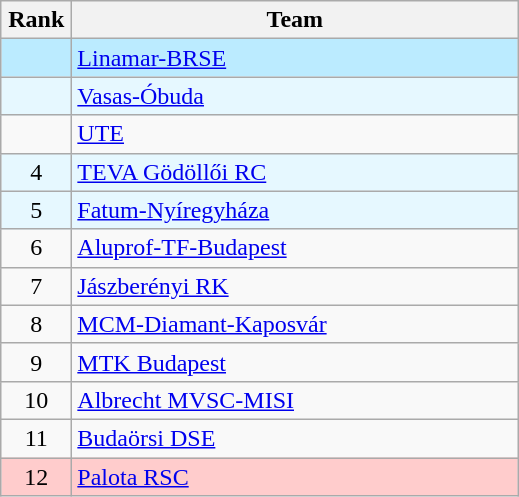<table class="wikitable">
<tr>
<th width=40>Rank</th>
<th width=290>Team</th>
</tr>
<tr bgcolor=#bbebff>
<td align="center"></td>
<td align="left"> <a href='#'>Linamar-BRSE</a></td>
</tr>
<tr bgcolor=#e6f8ff>
<td align="center"></td>
<td align="left"> <a href='#'>Vasas-Óbuda</a></td>
</tr>
<tr>
<td align="center"></td>
<td align="left"> <a href='#'>UTE</a></td>
</tr>
<tr bgcolor=#e6f8ff>
<td align="center">4</td>
<td align="left"> <a href='#'>TEVA Gödöllői RC</a></td>
</tr>
<tr bgcolor=#e6f8ff>
<td align="center">5</td>
<td align="left"> <a href='#'>Fatum-Nyíregyháza</a></td>
</tr>
<tr>
<td align="center">6</td>
<td align="left"> <a href='#'>Aluprof-TF-Budapest</a></td>
</tr>
<tr>
<td align="center">7</td>
<td align="left"> <a href='#'>Jászberényi RK</a></td>
</tr>
<tr>
<td align="center">8</td>
<td align="left"> <a href='#'>MCM-Diamant-Kaposvár</a></td>
</tr>
<tr>
<td align="center">9</td>
<td align="left"> <a href='#'>MTK Budapest</a></td>
</tr>
<tr>
<td align="center">10</td>
<td align="left"> <a href='#'>Albrecht MVSC-MISI</a></td>
</tr>
<tr>
<td align="center">11</td>
<td align="left"> <a href='#'>Budaörsi DSE</a></td>
</tr>
<tr bgcolor=#ffcccc>
<td align="center">12</td>
<td align="left"> <a href='#'>Palota RSC</a></td>
</tr>
</table>
